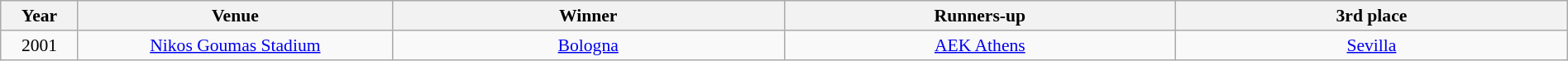<table class="wikitable" style="font-size:90%; width: 100%; text-align: center;">
<tr>
<th>Year</th>
<th>Venue</th>
<th width=25%>Winner</th>
<th width=25%>Runners-up</th>
<th width=25%>3rd place</th>
</tr>
<tr>
<td>2001</td>
<td><a href='#'>Nikos Goumas Stadium</a></td>
<td> <a href='#'>Bologna</a></td>
<td> <a href='#'>AEK Athens</a></td>
<td> <a href='#'>Sevilla</a></td>
</tr>
</table>
